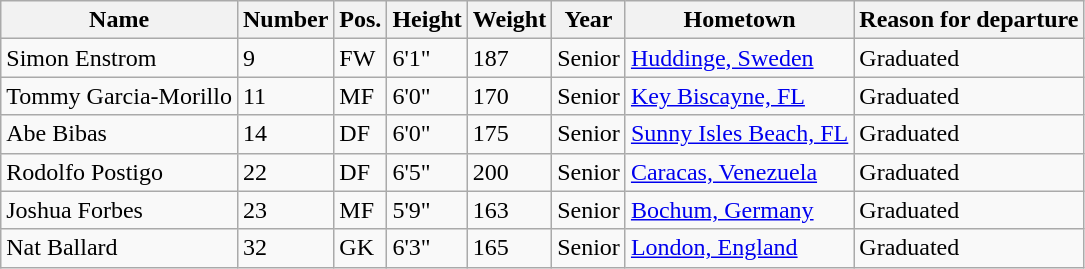<table class="wikitable sortable" border="1">
<tr>
<th>Name</th>
<th>Number</th>
<th>Pos.</th>
<th>Height</th>
<th>Weight</th>
<th>Year</th>
<th>Hometown</th>
<th class="unsortable">Reason for departure</th>
</tr>
<tr>
<td>Simon Enstrom</td>
<td>9</td>
<td>FW</td>
<td>6'1"</td>
<td>187</td>
<td>Senior</td>
<td><a href='#'>Huddinge, Sweden</a></td>
<td>Graduated</td>
</tr>
<tr>
<td>Tommy Garcia-Morillo</td>
<td>11</td>
<td>MF</td>
<td>6'0"</td>
<td>170</td>
<td>Senior</td>
<td><a href='#'>Key Biscayne, FL</a></td>
<td>Graduated</td>
</tr>
<tr>
<td>Abe Bibas</td>
<td>14</td>
<td>DF</td>
<td>6'0"</td>
<td>175</td>
<td>Senior</td>
<td><a href='#'>Sunny Isles Beach, FL</a></td>
<td>Graduated</td>
</tr>
<tr>
<td>Rodolfo Postigo</td>
<td>22</td>
<td>DF</td>
<td>6'5"</td>
<td>200</td>
<td>Senior</td>
<td><a href='#'>Caracas, Venezuela</a></td>
<td>Graduated</td>
</tr>
<tr>
<td>Joshua Forbes</td>
<td>23</td>
<td>MF</td>
<td>5'9"</td>
<td>163</td>
<td>Senior</td>
<td><a href='#'>Bochum, Germany</a></td>
<td>Graduated</td>
</tr>
<tr>
<td>Nat Ballard</td>
<td>32</td>
<td>GK</td>
<td>6'3"</td>
<td>165</td>
<td>Senior</td>
<td><a href='#'>London, England</a></td>
<td>Graduated</td>
</tr>
</table>
